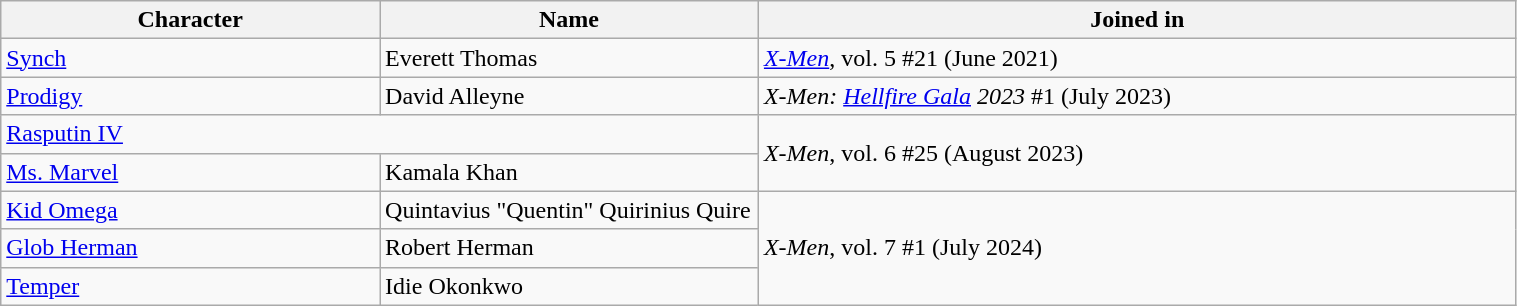<table class="wikitable sortable" style="width:80%;">
<tr>
<th style="width:20%;">Character</th>
<th style="width:20%;">Name</th>
<th style="width:40%;">Joined in</th>
</tr>
<tr>
<td><a href='#'>Synch</a></td>
<td>Everett Thomas</td>
<td><em><a href='#'>X-Men</a></em>, vol. 5 #21 (June 2021)</td>
</tr>
<tr>
<td><a href='#'>Prodigy</a></td>
<td>David Alleyne</td>
<td><em>X-Men: <a href='#'>Hellfire Gala</a> 2023</em> #1 (July 2023)</td>
</tr>
<tr>
<td colspan=2><a href='#'>Rasputin IV</a></td>
<td rowspan=2><em>X-Men</em>, vol. 6 #25 (August 2023)</td>
</tr>
<tr>
<td><a href='#'>Ms. Marvel</a></td>
<td>Kamala Khan</td>
</tr>
<tr>
<td><a href='#'>Kid Omega</a></td>
<td>Quintavius "Quentin" Quirinius Quire</td>
<td rowspan=3><em>X-Men</em>, vol. 7 #1 (July 2024)</td>
</tr>
<tr>
<td><a href='#'>Glob Herman</a></td>
<td>Robert Herman</td>
</tr>
<tr>
<td><a href='#'>Temper</a></td>
<td>Idie Okonkwo<br></td>
</tr>
</table>
